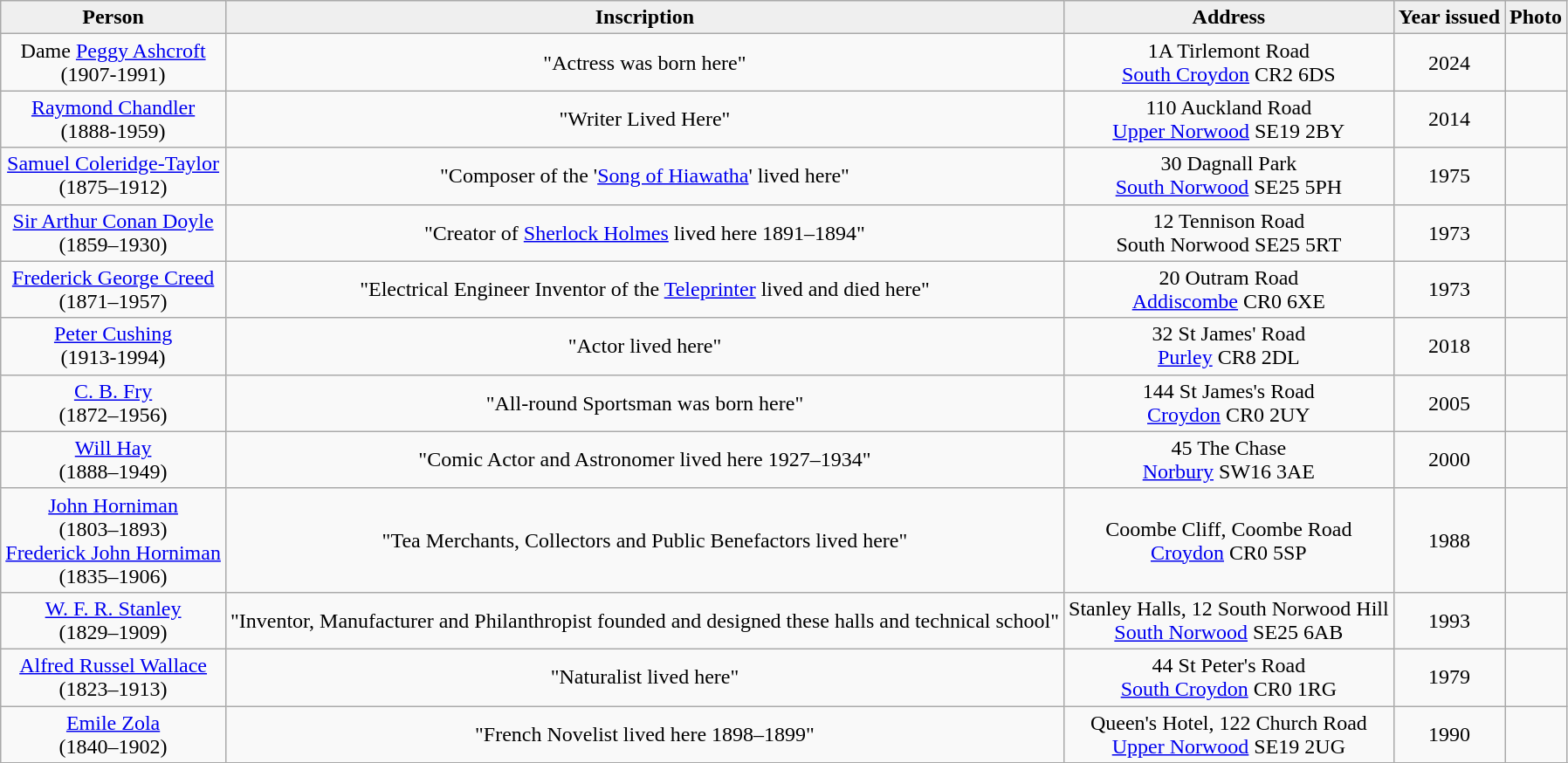<table class="wikitable"  style="text-align:center;">
<tr>
<th style="background:#efefef;">Person</th>
<th style="background:#efefef;">Inscription</th>
<th style="background:#efefef;">Address</th>
<th style="background:#efefef;">Year issued</th>
<th style="background:#efefef;">Photo</th>
</tr>
<tr>
<td>Dame <a href='#'>Peggy Ashcroft</a><br>(1907-1991)</td>
<td>"Actress was born here"</td>
<td>1A Tirlemont Road <br><a href='#'>South Croydon</a> CR2 6DS</td>
<td>2024</td>
<td></td>
</tr>
<tr>
<td><a href='#'>Raymond Chandler</a><br>(1888-1959)</td>
<td>"Writer Lived Here"</td>
<td>110 Auckland Road<br><a href='#'>Upper Norwood</a> SE19 2BY</td>
<td>2014</td>
<td></td>
</tr>
<tr>
<td><a href='#'>Samuel Coleridge-Taylor</a><br>(1875–1912)</td>
<td>"Composer of the '<a href='#'>Song of Hiawatha</a>' lived here"</td>
<td>30 Dagnall Park<br><a href='#'>South Norwood</a> SE25 5PH</td>
<td>1975</td>
<td></td>
</tr>
<tr>
<td><a href='#'>Sir Arthur Conan Doyle</a><br>(1859–1930)</td>
<td>"Creator of <a href='#'>Sherlock Holmes</a> lived here 1891–1894"</td>
<td>12 Tennison Road<br>South Norwood SE25 5RT</td>
<td>1973</td>
<td></td>
</tr>
<tr>
<td><a href='#'>Frederick George Creed</a><br>(1871–1957)</td>
<td>"Electrical Engineer Inventor of the <a href='#'>Teleprinter</a> lived and died here"</td>
<td>20 Outram Road<br><a href='#'>Addiscombe</a> CR0 6XE</td>
<td>1973</td>
<td></td>
</tr>
<tr>
<td><a href='#'>Peter Cushing</a><br>(1913-1994)</td>
<td>"Actor lived here"</td>
<td>32 St James' Road<br><a href='#'>Purley</a> CR8 2DL</td>
<td>2018</td>
<td></td>
</tr>
<tr>
<td><a href='#'>C. B. Fry</a><br>(1872–1956)</td>
<td>"All-round Sportsman was born here"</td>
<td>144 St James's Road<br><a href='#'>Croydon</a> CR0 2UY</td>
<td>2005</td>
<td></td>
</tr>
<tr>
<td><a href='#'>Will Hay</a><br>(1888–1949)</td>
<td>"Comic Actor and Astronomer lived here 1927–1934"</td>
<td>45 The Chase<br><a href='#'>Norbury</a> SW16 3AE</td>
<td>2000</td>
<td></td>
</tr>
<tr>
<td><a href='#'>John Horniman</a><br>(1803–1893)<br><a href='#'>Frederick John Horniman</a><br>(1835–1906)</td>
<td>"Tea Merchants, Collectors and Public Benefactors lived here"</td>
<td>Coombe Cliff, Coombe Road<br><a href='#'>Croydon</a> CR0 5SP</td>
<td>1988</td>
<td></td>
</tr>
<tr>
<td><a href='#'>W. F. R. Stanley</a><br>(1829–1909)</td>
<td>"Inventor, Manufacturer and Philanthropist founded and designed these halls and technical school"</td>
<td>Stanley Halls, 12 South Norwood Hill<br><a href='#'>South Norwood</a> SE25 6AB</td>
<td>1993</td>
<td></td>
</tr>
<tr>
<td><a href='#'>Alfred Russel Wallace</a><br>(1823–1913)</td>
<td>"Naturalist lived here"</td>
<td>44 St Peter's Road<br><a href='#'>South Croydon</a> CR0 1RG</td>
<td>1979</td>
<td></td>
</tr>
<tr>
<td><a href='#'>Emile Zola</a><br>(1840–1902)</td>
<td>"French Novelist lived here 1898–1899"</td>
<td>Queen's Hotel, 122 Church Road<br><a href='#'>Upper Norwood</a> SE19 2UG</td>
<td>1990</td>
<td></td>
</tr>
<tr>
</tr>
</table>
